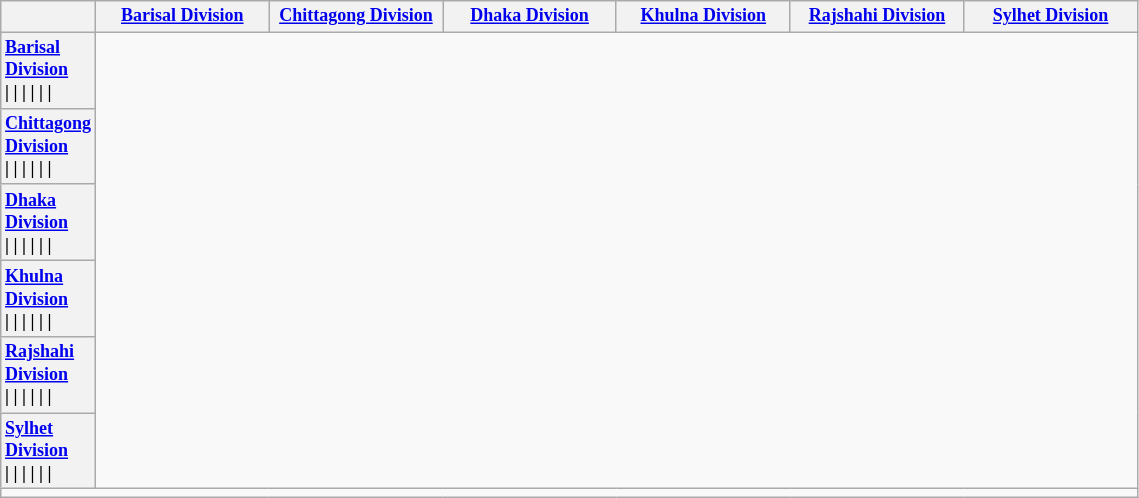<table class="wikitable" style="font-size: 75%; text-align:left;">
<tr>
<th style="width:50px; text-align:center;"></th>
<th width=110><a href='#'>Barisal Division</a></th>
<th width=110><a href='#'>Chittagong Division</a></th>
<th width=110><a href='#'>Dhaka Division</a></th>
<th width=110><a href='#'>Khulna Division</a></th>
<th width=110><a href='#'>Rajshahi Division</a></th>
<th width=110><a href='#'>Sylhet Division</a></th>
</tr>
<tr>
<th style="text-align:left; border-left:none"><a href='#'>Barisal Division</a><br>| 
 | 
 | 
 | 
 | 
 | </th>
</tr>
<tr>
<th style="text-align:left; border-left:none"><a href='#'>Chittagong Division</a><br>| 
 | 
 | 
 | 
 | 
 | </th>
</tr>
<tr>
<th style="text-align:left; border-left:none"><a href='#'>Dhaka Division</a><br>| 
 | 
 | 
 | 
 | 
 | </th>
</tr>
<tr>
<th style="text-align:left; border-left:none"><a href='#'>Khulna Division</a><br>| 
 | 
 | 
 | 
 | 
 | </th>
</tr>
<tr>
<th style="text-align:left; border-left:none"><a href='#'>Rajshahi Division</a><br>| 
 | 
 | 
 | 
 | 
 | </th>
</tr>
<tr>
<th style="text-align:left; border-left:none"><a href='#'>Sylhet Division</a><br>| 
 | 
 | 
 | 
 | 
 | </th>
</tr>
<tr>
<td colspan = "7"></td>
</tr>
</table>
